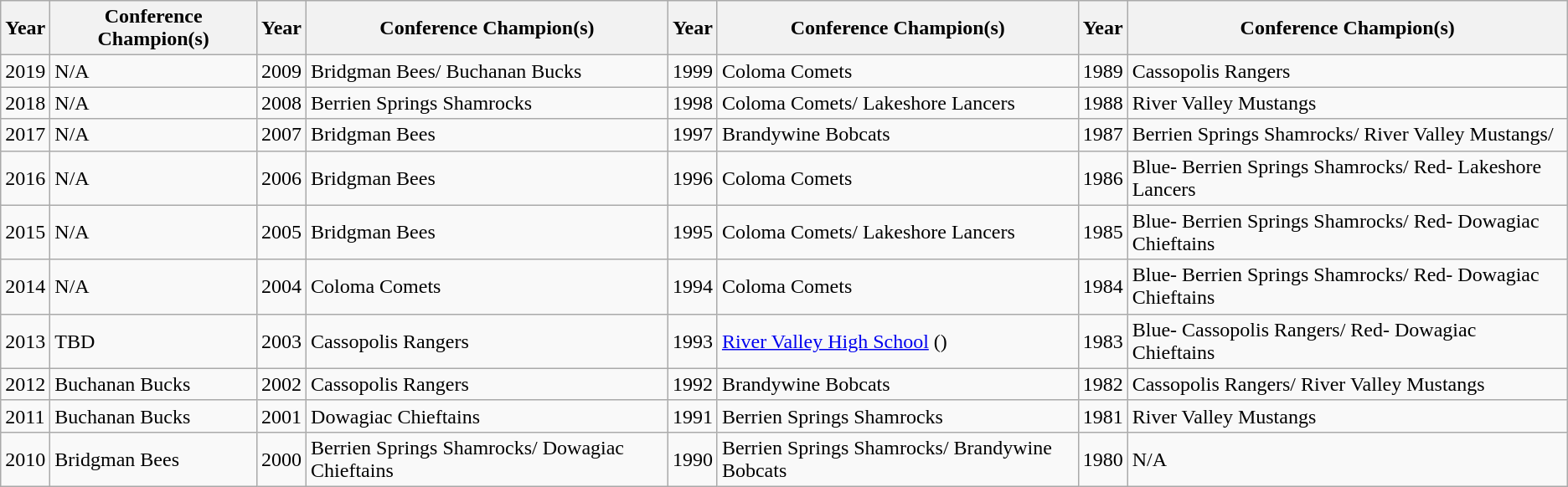<table class="wikitable">
<tr>
<th>Year</th>
<th>Conference Champion(s)</th>
<th>Year</th>
<th>Conference Champion(s)</th>
<th>Year</th>
<th>Conference Champion(s)</th>
<th>Year</th>
<th>Conference Champion(s)</th>
</tr>
<tr>
<td>2019</td>
<td>N/A</td>
<td>2009</td>
<td>Bridgman Bees/ Buchanan Bucks</td>
<td>1999</td>
<td>Coloma Comets</td>
<td>1989</td>
<td>Cassopolis Rangers</td>
</tr>
<tr>
<td>2018</td>
<td>N/A</td>
<td>2008</td>
<td>Berrien Springs Shamrocks</td>
<td>1998</td>
<td>Coloma Comets/ Lakeshore Lancers</td>
<td>1988</td>
<td>River Valley Mustangs</td>
</tr>
<tr>
<td>2017</td>
<td>N/A</td>
<td>2007</td>
<td>Bridgman Bees</td>
<td>1997</td>
<td>Brandywine Bobcats</td>
<td>1987</td>
<td>Berrien Springs Shamrocks/ River Valley Mustangs/</td>
</tr>
<tr>
<td>2016</td>
<td>N/A</td>
<td>2006</td>
<td>Bridgman Bees</td>
<td>1996</td>
<td>Coloma Comets</td>
<td>1986</td>
<td>Blue- Berrien Springs Shamrocks/ Red- Lakeshore Lancers</td>
</tr>
<tr>
<td>2015</td>
<td>N/A</td>
<td>2005</td>
<td>Bridgman Bees</td>
<td>1995</td>
<td>Coloma Comets/ Lakeshore Lancers</td>
<td>1985</td>
<td>Blue- Berrien Springs Shamrocks/ Red- Dowagiac Chieftains</td>
</tr>
<tr>
<td>2014</td>
<td>N/A</td>
<td>2004</td>
<td>Coloma Comets</td>
<td>1994</td>
<td>Coloma Comets</td>
<td>1984</td>
<td>Blue- Berrien Springs Shamrocks/ Red- Dowagiac Chieftains</td>
</tr>
<tr>
<td>2013</td>
<td>TBD</td>
<td>2003</td>
<td>Cassopolis Rangers</td>
<td>1993</td>
<td><a href='#'>River Valley High School</a> ()</td>
<td>1983</td>
<td>Blue- Cassopolis Rangers/ Red- Dowagiac Chieftains</td>
</tr>
<tr>
<td>2012</td>
<td>Buchanan Bucks</td>
<td>2002</td>
<td>Cassopolis Rangers</td>
<td>1992</td>
<td>Brandywine Bobcats</td>
<td>1982</td>
<td>Cassopolis Rangers/ River Valley Mustangs</td>
</tr>
<tr>
<td>2011</td>
<td>Buchanan Bucks</td>
<td>2001</td>
<td>Dowagiac Chieftains</td>
<td>1991</td>
<td>Berrien Springs Shamrocks</td>
<td>1981</td>
<td>River Valley Mustangs</td>
</tr>
<tr>
<td>2010</td>
<td>Bridgman Bees</td>
<td>2000</td>
<td>Berrien Springs Shamrocks/ Dowagiac Chieftains</td>
<td>1990</td>
<td>Berrien Springs Shamrocks/ Brandywine Bobcats</td>
<td>1980</td>
<td>N/A</td>
</tr>
</table>
